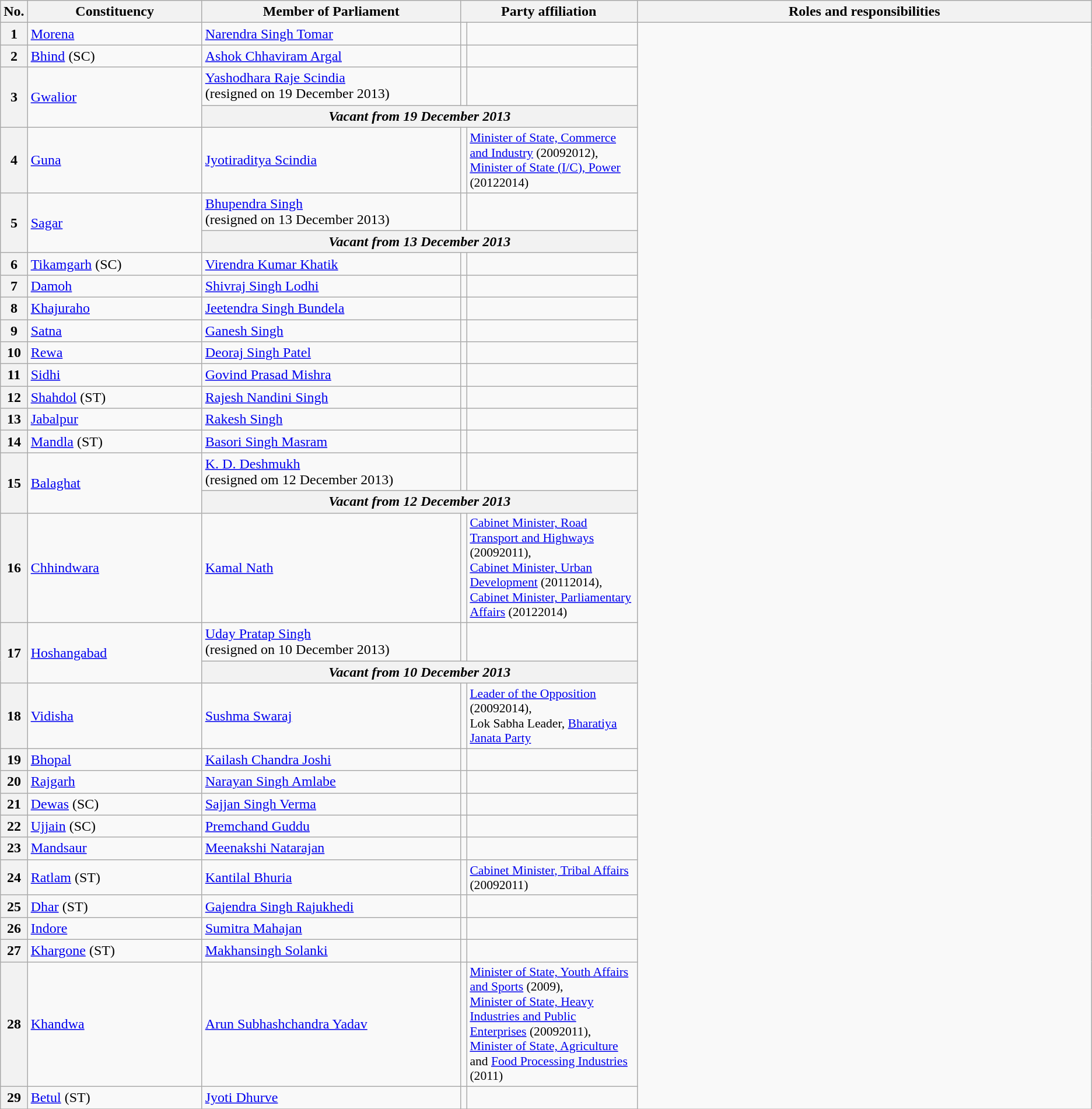<table class="wikitable">
<tr style="text-align:center;">
<th>No.</th>
<th style="width:12em">Constituency</th>
<th style="width:18em">Member of Parliament</th>
<th colspan="2" style="width:18em">Party affiliation</th>
<th style="width:32em">Roles and responsibilities</th>
</tr>
<tr>
<th>1</th>
<td><a href='#'>Morena</a></td>
<td><a href='#'>Narendra Singh Tomar</a></td>
<td></td>
<td></td>
</tr>
<tr>
<th>2</th>
<td><a href='#'>Bhind</a> (SC)</td>
<td><a href='#'>Ashok Chhaviram Argal</a></td>
<td></td>
<td></td>
</tr>
<tr>
<th rowspan="2">3</th>
<td rowspan="2"><a href='#'>Gwalior</a></td>
<td><a href='#'>Yashodhara Raje Scindia</a><br>(resigned on 19 December 2013)</td>
<td></td>
<td></td>
</tr>
<tr>
<th colspan="3"><em>Vacant from 19 December 2013</em></th>
</tr>
<tr>
<th>4</th>
<td><a href='#'>Guna</a></td>
<td><a href='#'>Jyotiraditya Scindia</a></td>
<td></td>
<td style="font-size:90%"><a href='#'>Minister of State, Commerce and Industry</a> (20092012),<br><a href='#'>Minister of State (I/C), Power</a> (20122014)</td>
</tr>
<tr>
<th rowspan="2">5</th>
<td rowspan="2"><a href='#'>Sagar</a></td>
<td><a href='#'>Bhupendra Singh</a><br>(resigned on 13 December 2013)</td>
<td></td>
<td></td>
</tr>
<tr>
<th colspan="3"><em>Vacant from 13 December 2013</em></th>
</tr>
<tr>
<th>6</th>
<td><a href='#'>Tikamgarh</a> (SC)</td>
<td><a href='#'>Virendra Kumar Khatik</a></td>
<td></td>
<td></td>
</tr>
<tr>
<th>7</th>
<td><a href='#'>Damoh</a></td>
<td><a href='#'>Shivraj Singh Lodhi</a></td>
<td></td>
<td></td>
</tr>
<tr>
<th>8</th>
<td><a href='#'>Khajuraho</a></td>
<td><a href='#'>Jeetendra Singh Bundela</a></td>
<td></td>
<td></td>
</tr>
<tr>
<th>9</th>
<td><a href='#'>Satna</a></td>
<td><a href='#'>Ganesh Singh</a></td>
<td></td>
<td></td>
</tr>
<tr>
<th>10</th>
<td><a href='#'>Rewa</a></td>
<td><a href='#'>Deoraj Singh Patel</a></td>
<td></td>
<td></td>
</tr>
<tr>
<th>11</th>
<td><a href='#'>Sidhi</a></td>
<td><a href='#'>Govind Prasad Mishra</a></td>
<td></td>
<td></td>
</tr>
<tr>
<th>12</th>
<td><a href='#'>Shahdol</a> (ST)</td>
<td><a href='#'>Rajesh Nandini Singh</a></td>
<td></td>
<td></td>
</tr>
<tr>
<th>13</th>
<td><a href='#'>Jabalpur</a></td>
<td><a href='#'>Rakesh Singh</a></td>
<td></td>
<td></td>
</tr>
<tr>
<th>14</th>
<td><a href='#'>Mandla</a> (ST)</td>
<td><a href='#'>Basori Singh Masram</a></td>
<td></td>
<td></td>
</tr>
<tr>
<th rowspan="2">15</th>
<td rowspan="2"><a href='#'>Balaghat</a></td>
<td><a href='#'>K. D. Deshmukh</a><br>(resigned om 12 December 2013)</td>
<td></td>
<td></td>
</tr>
<tr>
<th colspan="3"><em>Vacant from 12 December 2013</em></th>
</tr>
<tr>
<th>16</th>
<td><a href='#'>Chhindwara</a></td>
<td><a href='#'>Kamal Nath</a></td>
<td></td>
<td style="font-size:90%"><a href='#'>Cabinet Minister, Road Transport and Highways</a> (20092011),<br><a href='#'>Cabinet Minister, Urban Development</a> (20112014),<br><a href='#'>Cabinet Minister, Parliamentary Affairs</a> (20122014)</td>
</tr>
<tr>
<th rowspan="2">17</th>
<td rowspan="2"><a href='#'>Hoshangabad</a></td>
<td><a href='#'>Uday Pratap Singh</a><br>(resigned on 10 December 2013)</td>
<td></td>
<td></td>
</tr>
<tr>
<th colspan="3"><em>Vacant from 10 December 2013</em></th>
</tr>
<tr>
<th>18</th>
<td><a href='#'>Vidisha</a></td>
<td><a href='#'>Sushma Swaraj</a></td>
<td></td>
<td style="font-size:90%"><a href='#'>Leader of the Opposition</a> (20092014),<br>Lok Sabha Leader, <a href='#'>Bharatiya Janata Party</a></td>
</tr>
<tr>
<th>19</th>
<td><a href='#'>Bhopal</a></td>
<td><a href='#'>Kailash Chandra Joshi</a></td>
<td></td>
<td></td>
</tr>
<tr>
<th>20</th>
<td><a href='#'>Rajgarh</a></td>
<td><a href='#'>Narayan Singh Amlabe</a></td>
<td></td>
<td></td>
</tr>
<tr>
<th>21</th>
<td><a href='#'>Dewas</a> (SC)</td>
<td><a href='#'>Sajjan Singh Verma</a></td>
<td></td>
<td></td>
</tr>
<tr>
<th>22</th>
<td><a href='#'>Ujjain</a> (SC)</td>
<td><a href='#'>Premchand Guddu</a></td>
<td></td>
<td></td>
</tr>
<tr>
<th>23</th>
<td><a href='#'>Mandsaur</a></td>
<td><a href='#'>Meenakshi Natarajan</a></td>
<td></td>
<td></td>
</tr>
<tr>
<th>24</th>
<td><a href='#'>Ratlam</a> (ST)</td>
<td><a href='#'>Kantilal Bhuria</a></td>
<td></td>
<td style="font-size:90%"><a href='#'>Cabinet Minister, Tribal Affairs</a> (20092011)</td>
</tr>
<tr>
<th>25</th>
<td><a href='#'>Dhar</a> (ST)</td>
<td><a href='#'>Gajendra Singh Rajukhedi</a></td>
<td></td>
<td></td>
</tr>
<tr>
<th>26</th>
<td><a href='#'>Indore</a></td>
<td><a href='#'>Sumitra Mahajan</a></td>
<td></td>
<td></td>
</tr>
<tr>
<th>27</th>
<td><a href='#'>Khargone</a> (ST)</td>
<td><a href='#'>Makhansingh Solanki</a></td>
<td></td>
<td></td>
</tr>
<tr>
<th>28</th>
<td><a href='#'>Khandwa</a></td>
<td><a href='#'>Arun Subhashchandra Yadav</a></td>
<td></td>
<td style="font-size:90%"><a href='#'>Minister of State, Youth Affairs and Sports</a> (2009),<br><a href='#'>Minister of State, Heavy Industries and Public Enterprises</a> (20092011),<br><a href='#'>Minister of State, Agriculture</a> and <a href='#'>Food Processing Industries</a> (2011)</td>
</tr>
<tr>
<th>29</th>
<td><a href='#'>Betul</a> (ST)</td>
<td><a href='#'>Jyoti Dhurve</a></td>
<td></td>
<td></td>
</tr>
<tr>
</tr>
</table>
